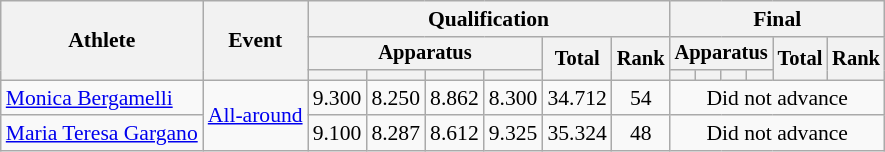<table class="wikitable" style="font-size:90%">
<tr>
<th rowspan=3>Athlete</th>
<th rowspan=3>Event</th>
<th colspan=6>Qualification</th>
<th colspan=6>Final</th>
</tr>
<tr style="font-size:95%">
<th colspan=4>Apparatus</th>
<th rowspan=2>Total</th>
<th rowspan=2>Rank</th>
<th colspan=4>Apparatus</th>
<th rowspan=2>Total</th>
<th rowspan=2>Rank</th>
</tr>
<tr style="font-size:95%">
<th></th>
<th></th>
<th></th>
<th></th>
<th></th>
<th></th>
<th></th>
<th></th>
</tr>
<tr align=center>
<td align=left><a href='#'>Monica Bergamelli</a></td>
<td align=left rowspan=2><a href='#'>All-around</a></td>
<td>9.300</td>
<td>8.250</td>
<td>8.862</td>
<td>8.300</td>
<td>34.712</td>
<td>54</td>
<td colspan=6>Did not advance</td>
</tr>
<tr align=center>
<td align=left><a href='#'>Maria Teresa Gargano</a></td>
<td>9.100</td>
<td>8.287</td>
<td>8.612</td>
<td>9.325</td>
<td>35.324</td>
<td>48</td>
<td colspan=6>Did not advance</td>
</tr>
</table>
